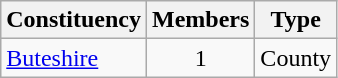<table class="wikitable sortable">
<tr>
<th>Constituency</th>
<th>Members</th>
<th>Type</th>
</tr>
<tr>
<td><a href='#'>Buteshire</a></td>
<td align="center">1</td>
<td>County</td>
</tr>
</table>
